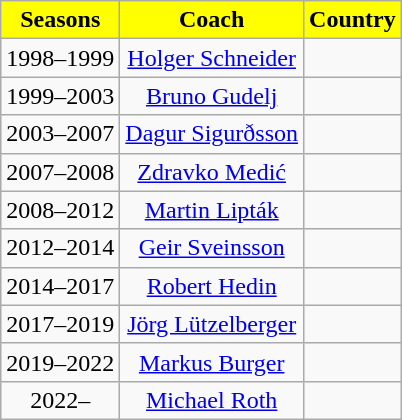<table class="wikitable" style="text-align: center">
<tr>
<th style="color:#000000; background:#FFFF00;">Seasons</th>
<th style="color:#000000; background:#FFFF00;">Coach</th>
<th style="color:#000000; background:#FFFF00;">Country</th>
</tr>
<tr>
<td style="text-align: center">1998–1999</td>
<td style="text-align: center"><a href='#'>Holger Schneider</a></td>
<td style="text-align: center"></td>
</tr>
<tr>
<td style="text-align: center">1999–2003</td>
<td style="text-align: center"><a href='#'>Bruno Gudelj</a></td>
<td style="text-align: center"></td>
</tr>
<tr>
<td style="text-align: center">2003–2007</td>
<td style="text-align: center"><a href='#'>Dagur Sigurðsson</a></td>
<td style="text-align: center"></td>
</tr>
<tr>
<td style="text-align: center">2007–2008</td>
<td style="text-align: center"><a href='#'>Zdravko Medić</a></td>
<td style="text-align: center"></td>
</tr>
<tr>
<td style="text-align: center">2008–2012</td>
<td style="text-align: center"><a href='#'>Martin Lipták</a></td>
<td style="text-align: center"></td>
</tr>
<tr>
<td style="text-align: center">2012–2014</td>
<td style="text-align: center"><a href='#'>Geir Sveinsson</a></td>
<td style="text-align: center"></td>
</tr>
<tr>
<td style="text-align: center">2014–2017</td>
<td style="text-align: center"><a href='#'>Robert Hedin</a></td>
<td style="text-align: center"></td>
</tr>
<tr>
<td style="text-align: center">2017–2019</td>
<td style="text-align: center"><a href='#'>Jörg Lützelberger</a></td>
<td style="text-align: center"></td>
</tr>
<tr>
<td style="text-align: center">2019–2022</td>
<td style="text-align: center"><a href='#'>Markus Burger</a></td>
<td style="text-align: center"></td>
</tr>
<tr>
<td style="text-align: center">2022–</td>
<td style="text-align: center"><a href='#'>Michael Roth</a></td>
<td style="text-align: center"></td>
</tr>
</table>
